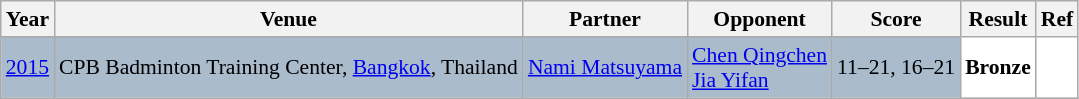<table class="sortable wikitable" style="font-size: 90%;">
<tr>
<th>Year</th>
<th>Venue</th>
<th>Partner</th>
<th>Opponent</th>
<th>Score</th>
<th>Result</th>
<th>Ref</th>
</tr>
<tr style="background:#AABBCC">
<td align="center"><a href='#'>2015</a></td>
<td align="left">CPB Badminton Training Center, <a href='#'>Bangkok</a>, Thailand</td>
<td align="left"> <a href='#'>Nami Matsuyama</a></td>
<td align="left"> <a href='#'>Chen Qingchen</a><br> <a href='#'>Jia Yifan</a></td>
<td align="left">11–21, 16–21</td>
<td style="text-align:left; background:white"> <strong>Bronze</strong></td>
<td style="text-align:center; background:white"></td>
</tr>
</table>
